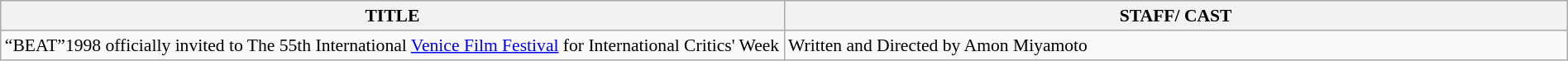<table class="wikitable"  style="font-size:90%; width:100%;">
<tr>
<th>TITLE</th>
<th>STAFF/ CAST</th>
</tr>
<tr valign="top">
<td style="width:50%">“BEAT”1998 officially invited to The 55th International <a href='#'>Venice Film Festival</a> for International Critics' Week</td>
<td>Written and Directed by Amon Miyamoto</td>
</tr>
</table>
